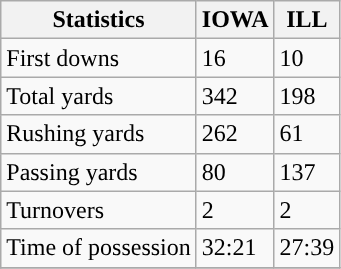<table class="wikitable">
<tr>
<th>Statistics</th>
<th>IOWA</th>
<th>ILL</th>
</tr>
<tr>
<td>First downs</td>
<td>16</td>
<td>10</td>
</tr>
<tr>
<td>Total yards</td>
<td>342</td>
<td>198</td>
</tr>
<tr>
<td>Rushing yards</td>
<td>262</td>
<td>61</td>
</tr>
<tr>
<td>Passing yards</td>
<td>80</td>
<td>137</td>
</tr>
<tr>
<td>Turnovers</td>
<td>2</td>
<td>2</td>
</tr>
<tr>
<td>Time of possession</td>
<td>32:21</td>
<td>27:39</td>
</tr>
<tr>
</tr>
</table>
